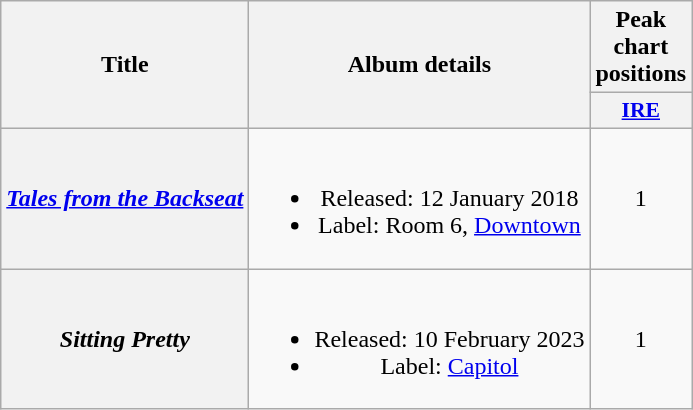<table class="wikitable plainrowheaders" style="text-align:center">
<tr>
<th scope="col" rowspan="2">Title</th>
<th scope="col" rowspan="2">Album details</th>
<th scope="col" colspan="1">Peak chart positions</th>
</tr>
<tr>
<th scope="col" style="width:3em; font-size:90%"><a href='#'>IRE</a><br></th>
</tr>
<tr>
<th scope="row"><em><a href='#'>Tales from the Backseat</a></em></th>
<td><br><ul><li>Released: 12 January 2018</li><li>Label: Room 6, <a href='#'>Downtown</a></li></ul></td>
<td>1</td>
</tr>
<tr>
<th scope="row"><em>Sitting Pretty</em></th>
<td><br><ul><li>Released: 10 February 2023</li><li>Label: <a href='#'>Capitol</a></li></ul></td>
<td>1<br></td>
</tr>
</table>
